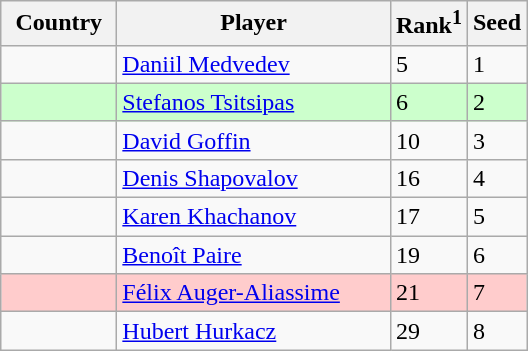<table class="sortable wikitable">
<tr>
<th width="70">Country</th>
<th width="175">Player</th>
<th>Rank<sup>1</sup></th>
<th>Seed</th>
</tr>
<tr>
<td></td>
<td><a href='#'>Daniil Medvedev</a></td>
<td>5</td>
<td>1</td>
</tr>
<tr style="background:#cfc;">
<td></td>
<td><a href='#'>Stefanos Tsitsipas</a></td>
<td>6</td>
<td>2</td>
</tr>
<tr>
<td></td>
<td><a href='#'>David Goffin</a></td>
<td>10</td>
<td>3</td>
</tr>
<tr>
<td></td>
<td><a href='#'>Denis Shapovalov</a></td>
<td>16</td>
<td>4</td>
</tr>
<tr>
<td></td>
<td><a href='#'>Karen Khachanov</a></td>
<td>17</td>
<td>5</td>
</tr>
<tr>
<td></td>
<td><a href='#'>Benoît Paire</a></td>
<td>19</td>
<td>6</td>
</tr>
<tr style="background:#fcc;">
<td></td>
<td><a href='#'>Félix Auger-Aliassime</a></td>
<td>21</td>
<td>7</td>
</tr>
<tr>
<td></td>
<td><a href='#'>Hubert Hurkacz</a></td>
<td>29</td>
<td>8</td>
</tr>
</table>
